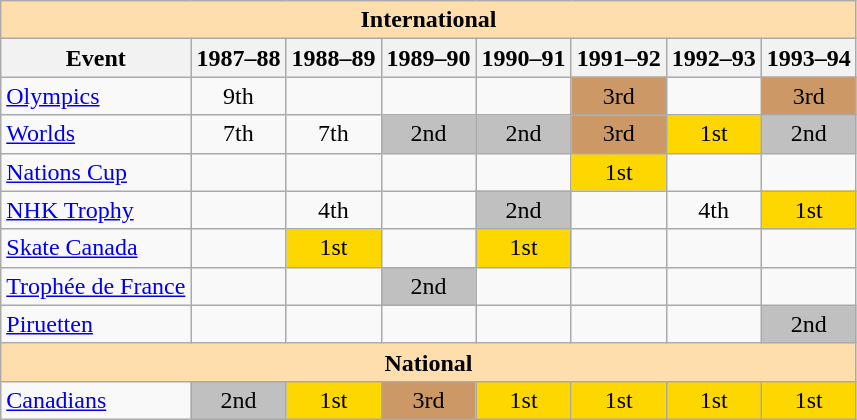<table class="wikitable" style="text-align:center">
<tr>
<th style="background-color: #ffdead; " colspan=8 align=center>International</th>
</tr>
<tr>
<th>Event</th>
<th>1987–88</th>
<th>1988–89</th>
<th>1989–90</th>
<th>1990–91</th>
<th>1991–92</th>
<th>1992–93</th>
<th>1993–94</th>
</tr>
<tr>
<td align=left><a href='#'>Olympics</a></td>
<td>9th</td>
<td></td>
<td></td>
<td></td>
<td bgcolor=cc9966>3rd</td>
<td></td>
<td bgcolor=cc9966>3rd</td>
</tr>
<tr>
<td align=left><a href='#'>Worlds</a></td>
<td>7th</td>
<td>7th</td>
<td bgcolor=silver>2nd</td>
<td bgcolor=silver>2nd</td>
<td bgcolor=cc9966>3rd</td>
<td bgcolor=gold>1st</td>
<td bgcolor=silver>2nd</td>
</tr>
<tr>
<td align=left><a href='#'>Nations Cup</a></td>
<td></td>
<td></td>
<td></td>
<td></td>
<td bgcolor=gold>1st</td>
<td></td>
<td></td>
</tr>
<tr>
<td align=left><a href='#'>NHK Trophy</a></td>
<td></td>
<td>4th</td>
<td></td>
<td bgcolor=silver>2nd</td>
<td></td>
<td>4th</td>
<td bgcolor=gold>1st</td>
</tr>
<tr>
<td align=left><a href='#'>Skate Canada</a></td>
<td></td>
<td bgcolor=gold>1st</td>
<td></td>
<td bgcolor=gold>1st</td>
<td></td>
<td></td>
<td></td>
</tr>
<tr>
<td align=left><a href='#'>Trophée de France</a></td>
<td></td>
<td></td>
<td bgcolor=silver>2nd</td>
<td></td>
<td></td>
<td></td>
<td></td>
</tr>
<tr>
<td align=left><a href='#'>Piruetten</a></td>
<td></td>
<td></td>
<td></td>
<td></td>
<td></td>
<td></td>
<td bgcolor=silver>2nd</td>
</tr>
<tr>
<th style="background-color: #ffdead;" colspan=8 align=center>National</th>
</tr>
<tr>
<td align=left><a href='#'>Canadians</a></td>
<td bgcolor=silver>2nd</td>
<td bgcolor=gold>1st</td>
<td bgcolor=cc9966>3rd</td>
<td bgcolor=gold>1st</td>
<td bgcolor=gold>1st</td>
<td bgcolor=gold>1st</td>
<td bgcolor=gold>1st</td>
</tr>
</table>
